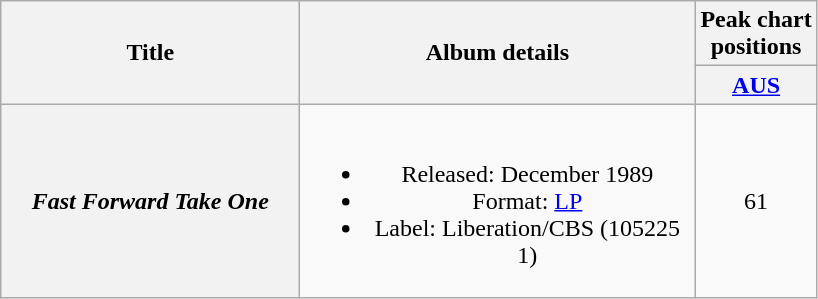<table class="wikitable plainrowheaders" style="text-align:center;" border="1">
<tr>
<th scope="col" rowspan="2" style="width:12em;">Title</th>
<th scope="col" rowspan="2" style="width:16em;">Album details</th>
<th scope="col" colspan="1">Peak chart<br>positions</th>
</tr>
<tr>
<th scope="col" style="text-align:center;"><a href='#'>AUS</a><br></th>
</tr>
<tr>
<th scope="row"><em>Fast Forward Take One</em></th>
<td><br><ul><li>Released: December 1989</li><li>Format: <a href='#'>LP</a></li><li>Label: Liberation/CBS (105225 1)</li></ul></td>
<td align="center">61</td>
</tr>
</table>
